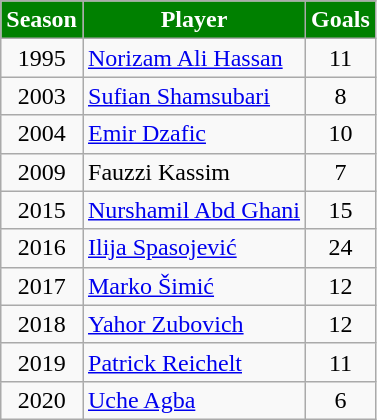<table class="wikitable">
<tr>
<th style="background:green; color:White;">Season</th>
<th style="background:green; color:White;">Player</th>
<th style="background:green; color:White;">Goals</th>
</tr>
<tr>
<td align=center>1995</td>
<td> <a href='#'>Norizam Ali Hassan</a></td>
<td align=center>11</td>
</tr>
<tr>
<td align=center>2003</td>
<td> <a href='#'>Sufian Shamsubari</a></td>
<td align=center>8</td>
</tr>
<tr>
<td align=center>2004</td>
<td> <a href='#'>Emir Dzafic</a></td>
<td align=center>10</td>
</tr>
<tr>
<td align=center>2009</td>
<td> Fauzzi Kassim</td>
<td align=center>7</td>
</tr>
<tr>
<td align=center>2015</td>
<td> <a href='#'>Nurshamil Abd Ghani</a></td>
<td align=center>15</td>
</tr>
<tr>
<td align=center>2016</td>
<td> <a href='#'>Ilija Spasojević</a></td>
<td align=center>24</td>
</tr>
<tr>
<td align=center>2017</td>
<td> <a href='#'>Marko Šimić</a></td>
<td align=center>12</td>
</tr>
<tr>
<td align=center>2018</td>
<td> <a href='#'>Yahor Zubovich</a></td>
<td align=center>12</td>
</tr>
<tr>
<td align=center>2019</td>
<td> <a href='#'>Patrick Reichelt</a></td>
<td align=center>11</td>
</tr>
<tr>
<td align=center>2020</td>
<td> <a href='#'>Uche Agba</a></td>
<td align=center>6</td>
</tr>
</table>
